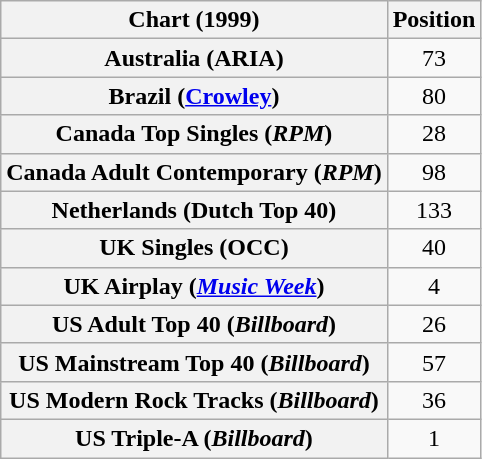<table class="wikitable sortable plainrowheaders" style="text-align:center">
<tr>
<th scope="col">Chart (1999)</th>
<th scope="col">Position</th>
</tr>
<tr>
<th scope="row">Australia (ARIA)</th>
<td>73</td>
</tr>
<tr>
<th scope="row">Brazil (<a href='#'>Crowley</a>)</th>
<td>80</td>
</tr>
<tr>
<th scope="row">Canada Top Singles (<em>RPM</em>)</th>
<td>28</td>
</tr>
<tr>
<th scope="row">Canada Adult Contemporary (<em>RPM</em>)</th>
<td>98</td>
</tr>
<tr>
<th scope="row">Netherlands (Dutch Top 40)</th>
<td>133</td>
</tr>
<tr>
<th scope="row">UK Singles (OCC)</th>
<td>40</td>
</tr>
<tr>
<th scope="row">UK Airplay (<em><a href='#'>Music Week</a></em>)</th>
<td>4</td>
</tr>
<tr>
<th scope="row">US Adult Top 40 (<em>Billboard</em>)</th>
<td>26</td>
</tr>
<tr>
<th scope="row">US Mainstream Top 40 (<em>Billboard</em>)</th>
<td>57</td>
</tr>
<tr>
<th scope="row">US Modern Rock Tracks (<em>Billboard</em>)</th>
<td>36</td>
</tr>
<tr>
<th scope="row">US Triple-A (<em>Billboard</em>)</th>
<td>1</td>
</tr>
</table>
